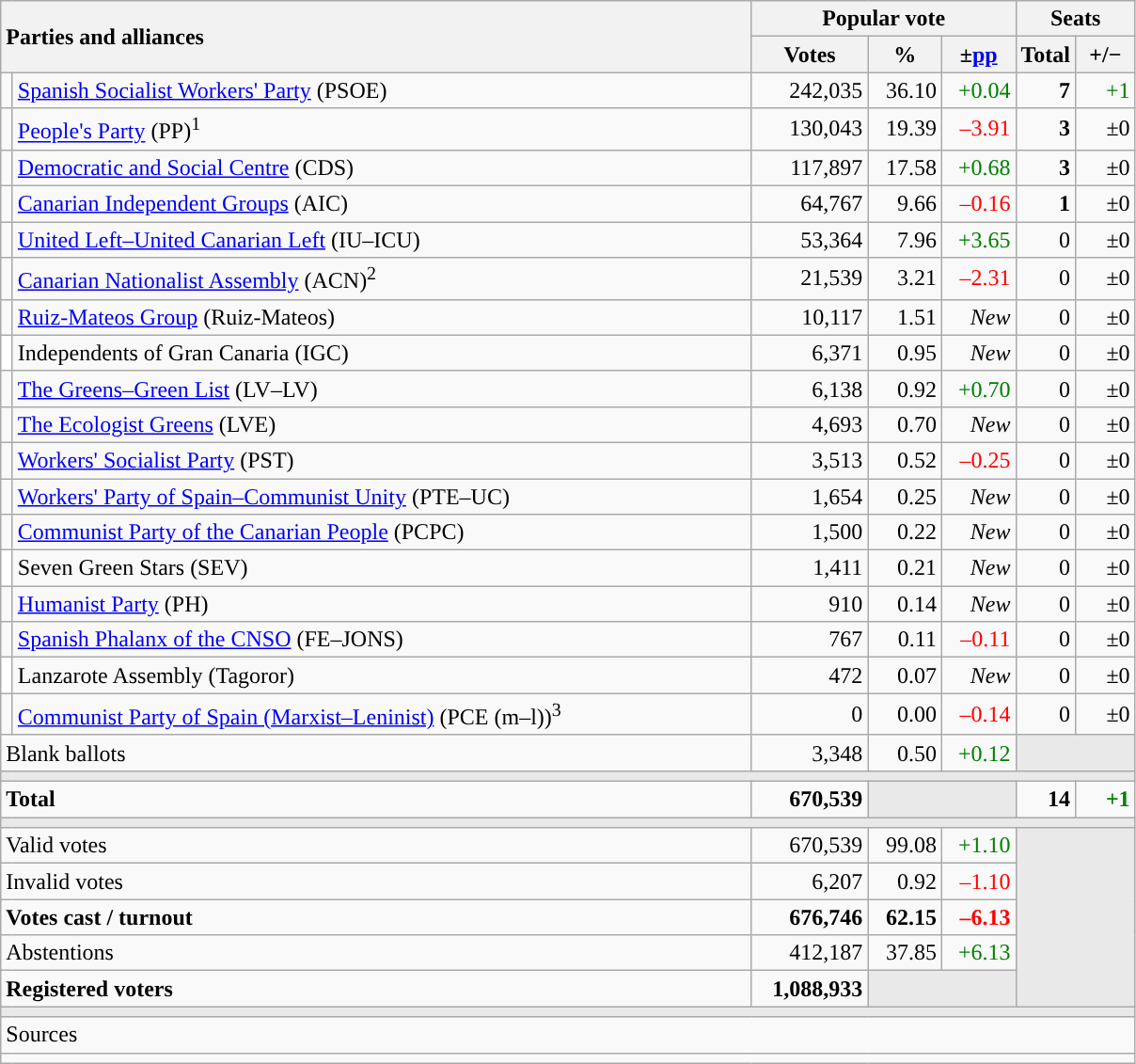<table class="wikitable" style="text-align:right;">
<tr>
<th style="text-align:left;" rowspan="2" colspan="2" width="525">Parties and alliances</th>
<th colspan="3">Popular vote</th>
<th colspan="2">Seats</th>
</tr>
<tr>
<th width="75">Votes</th>
<th width="45">%</th>
<th width="45">±<a href='#'>pp</a></th>
<th width="35">Total</th>
<th width="35">+/−</th>
</tr>
<tr>
<td width="1" style="color:inherit;background:"></td>
<td align="left"><a href='#'>Spanish Socialist Workers' Party</a> (PSOE)</td>
<td>242,035</td>
<td>36.10</td>
<td style="color:green;">+0.04</td>
<td><strong>7</strong></td>
<td style="color:green;">+1</td>
</tr>
<tr>
<td style="color:inherit;background:"></td>
<td align="left"><a href='#'>People's Party</a> (PP)<sup>1</sup></td>
<td>130,043</td>
<td>19.39</td>
<td style="color:red;">–3.91</td>
<td><strong>3</strong></td>
<td>±0</td>
</tr>
<tr>
<td style="color:inherit;background:"></td>
<td align="left"><a href='#'>Democratic and Social Centre</a> (CDS)</td>
<td>117,897</td>
<td>17.58</td>
<td style="color:green;">+0.68</td>
<td><strong>3</strong></td>
<td>±0</td>
</tr>
<tr>
<td style="color:inherit;background:"></td>
<td align="left"><a href='#'>Canarian Independent Groups</a> (AIC)</td>
<td>64,767</td>
<td>9.66</td>
<td style="color:red;">–0.16</td>
<td><strong>1</strong></td>
<td>±0</td>
</tr>
<tr>
<td style="color:inherit;background:"></td>
<td align="left"><a href='#'>United Left–United Canarian Left</a> (IU–ICU)</td>
<td>53,364</td>
<td>7.96</td>
<td style="color:green;">+3.65</td>
<td>0</td>
<td>±0</td>
</tr>
<tr>
<td style="color:inherit;background:"></td>
<td align="left"><a href='#'>Canarian Nationalist Assembly</a> (ACN)<sup>2</sup></td>
<td>21,539</td>
<td>3.21</td>
<td style="color:red;">–2.31</td>
<td>0</td>
<td>±0</td>
</tr>
<tr>
<td style="color:inherit;background:"></td>
<td align="left"><a href='#'>Ruiz-Mateos Group</a> (Ruiz-Mateos)</td>
<td>10,117</td>
<td>1.51</td>
<td><em>New</em></td>
<td>0</td>
<td>±0</td>
</tr>
<tr>
<td bgcolor="white"></td>
<td align="left">Independents of Gran Canaria (IGC)</td>
<td>6,371</td>
<td>0.95</td>
<td><em>New</em></td>
<td>0</td>
<td>±0</td>
</tr>
<tr>
<td style="color:inherit;background:"></td>
<td align="left"><a href='#'>The Greens–Green List</a> (LV–LV)</td>
<td>6,138</td>
<td>0.92</td>
<td style="color:green;">+0.70</td>
<td>0</td>
<td>±0</td>
</tr>
<tr>
<td style="color:inherit;background:"></td>
<td align="left"><a href='#'>The Ecologist Greens</a> (LVE)</td>
<td>4,693</td>
<td>0.70</td>
<td><em>New</em></td>
<td>0</td>
<td>±0</td>
</tr>
<tr>
<td style="color:inherit;background:"></td>
<td align="left"><a href='#'>Workers' Socialist Party</a> (PST)</td>
<td>3,513</td>
<td>0.52</td>
<td style="color:red;">–0.25</td>
<td>0</td>
<td>±0</td>
</tr>
<tr>
<td style="color:inherit;background:"></td>
<td align="left"><a href='#'>Workers' Party of Spain–Communist Unity</a> (PTE–UC)</td>
<td>1,654</td>
<td>0.25</td>
<td><em>New</em></td>
<td>0</td>
<td>±0</td>
</tr>
<tr>
<td style="color:inherit;background:"></td>
<td align="left"><a href='#'>Communist Party of the Canarian People</a> (PCPC)</td>
<td>1,500</td>
<td>0.22</td>
<td><em>New</em></td>
<td>0</td>
<td>±0</td>
</tr>
<tr>
<td bgcolor="white"></td>
<td align="left">Seven Green Stars (SEV)</td>
<td>1,411</td>
<td>0.21</td>
<td><em>New</em></td>
<td>0</td>
<td>±0</td>
</tr>
<tr>
<td style="color:inherit;background:"></td>
<td align="left"><a href='#'>Humanist Party</a> (PH)</td>
<td>910</td>
<td>0.14</td>
<td><em>New</em></td>
<td>0</td>
<td>±0</td>
</tr>
<tr>
<td style="color:inherit;background:"></td>
<td align="left"><a href='#'>Spanish Phalanx of the CNSO</a> (FE–JONS)</td>
<td>767</td>
<td>0.11</td>
<td style="color:red;">–0.11</td>
<td>0</td>
<td>±0</td>
</tr>
<tr>
<td bgcolor="white"></td>
<td align="left">Lanzarote Assembly (Tagoror)</td>
<td>472</td>
<td>0.07</td>
<td><em>New</em></td>
<td>0</td>
<td>±0</td>
</tr>
<tr>
<td style="color:inherit;background:"></td>
<td align="left"><a href='#'>Communist Party of Spain (Marxist–Leninist)</a> (PCE (m–l))<sup>3</sup></td>
<td>0</td>
<td>0.00</td>
<td style="color:red;">–0.14</td>
<td>0</td>
<td>±0</td>
</tr>
<tr>
<td align="left" colspan="2">Blank ballots</td>
<td>3,348</td>
<td>0.50</td>
<td style="color:green;">+0.12</td>
<td bgcolor="#E9E9E9" colspan="2"></td>
</tr>
<tr>
<td colspan="7" bgcolor="#E9E9E9"></td>
</tr>
<tr style="font-weight:bold;">
<td align="left" colspan="2">Total</td>
<td>670,539</td>
<td bgcolor="#E9E9E9" colspan="2"></td>
<td>14</td>
<td style="color:green;">+1</td>
</tr>
<tr>
<td colspan="7" bgcolor="#E9E9E9"></td>
</tr>
<tr>
<td align="left" colspan="2">Valid votes</td>
<td>670,539</td>
<td>99.08</td>
<td style="color:green;">+1.10</td>
<td bgcolor="#E9E9E9" colspan="2" rowspan="5"></td>
</tr>
<tr>
<td align="left" colspan="2">Invalid votes</td>
<td>6,207</td>
<td>0.92</td>
<td style="color:red;">–1.10</td>
</tr>
<tr style="font-weight:bold;">
<td align="left" colspan="2">Votes cast / turnout</td>
<td>676,746</td>
<td>62.15</td>
<td style="color:red;">–6.13</td>
</tr>
<tr>
<td align="left" colspan="2">Abstentions</td>
<td>412,187</td>
<td>37.85</td>
<td style="color:green;">+6.13</td>
</tr>
<tr style="font-weight:bold;">
<td align="left" colspan="2">Registered voters</td>
<td>1,088,933</td>
<td bgcolor="#E9E9E9" colspan="2"></td>
</tr>
<tr>
<td colspan="7" bgcolor="#E9E9E9"></td>
</tr>
<tr>
<td align="left" colspan="7">Sources</td>
</tr>
<tr>
<td colspan="7" style="text-align:left; max-width:790px;"></td>
</tr>
</table>
